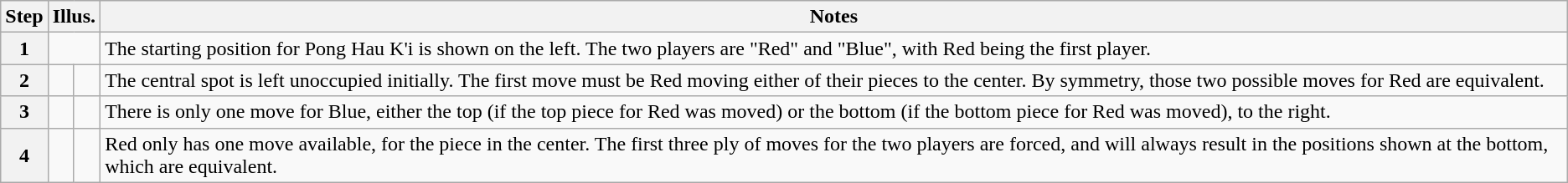<table class="wikitable" style="font-size:100%;text-align:left;">
<tr>
<th>Step</th>
<th colspan=2>Illus.</th>
<th>Notes</th>
</tr>
<tr>
<th>1</th>
<td colspan=2></td>
<td>The starting position for Pong Hau K'i is shown on the left. The two players are "Red" and "Blue", with Red being the first player.</td>
</tr>
<tr>
<th>2</th>
<td></td>
<td></td>
<td>The central spot is left unoccupied initially. The first move must be Red moving either of their pieces to the center. By symmetry, those two possible moves for Red are equivalent.</td>
</tr>
<tr>
<th>3</th>
<td></td>
<td></td>
<td>There is only one move for Blue, either the top (if the top piece for Red was moved) or the bottom (if the bottom piece for Red was moved), to the right.</td>
</tr>
<tr>
<th>4</th>
<td></td>
<td></td>
<td>Red only has one move available, for the piece in the center. The first three ply of moves for the two players are forced, and will always result in the positions shown at the bottom, which are equivalent.</td>
</tr>
</table>
